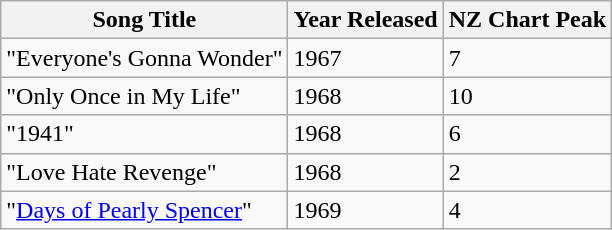<table class="wikitable sortable">
<tr>
<th>Song Title</th>
<th>Year Released</th>
<th>NZ Chart Peak</th>
</tr>
<tr>
<td>"Everyone's Gonna Wonder"</td>
<td>1967</td>
<td>7</td>
</tr>
<tr>
<td>"Only Once in My Life"</td>
<td>1968</td>
<td>10</td>
</tr>
<tr>
<td>"1941"</td>
<td>1968</td>
<td>6</td>
</tr>
<tr>
<td>"Love Hate Revenge"</td>
<td>1968</td>
<td>2</td>
</tr>
<tr>
<td>"<a href='#'>Days of Pearly Spencer</a>"</td>
<td>1969</td>
<td>4</td>
</tr>
</table>
